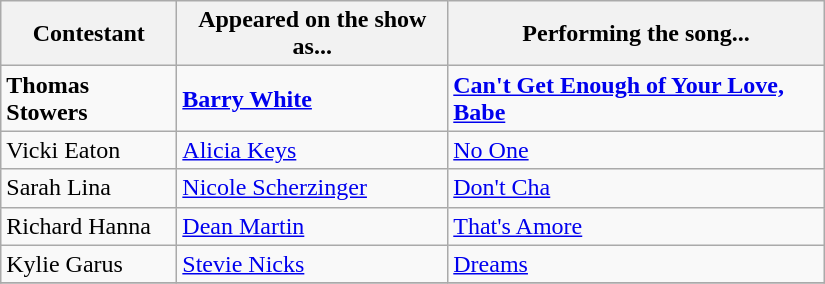<table class="wikitable" width="550px">
<tr>
<th align="left">Contestant</th>
<th align="left">Appeared on the show as...</th>
<th align="left">Performing the song...</th>
</tr>
<tr>
<td align="left"><strong>Thomas Stowers</strong></td>
<td align="left"><strong><a href='#'>Barry White</a></strong></td>
<td align="left"><strong><a href='#'>Can't Get Enough of Your Love, Babe</a></strong></td>
</tr>
<tr>
<td align="left">Vicki Eaton</td>
<td align="left"><a href='#'>Alicia Keys</a></td>
<td align="left"><a href='#'>No One</a></td>
</tr>
<tr>
<td align="left">Sarah Lina</td>
<td align="left"><a href='#'>Nicole Scherzinger</a></td>
<td align="left"><a href='#'>Don't Cha</a></td>
</tr>
<tr>
<td align="left">Richard Hanna</td>
<td align="left"><a href='#'>Dean Martin</a></td>
<td align="left"><a href='#'>That's Amore</a></td>
</tr>
<tr>
<td align="left">Kylie Garus</td>
<td align="left"><a href='#'>Stevie Nicks</a></td>
<td align="left"><a href='#'>Dreams</a></td>
</tr>
<tr>
</tr>
</table>
